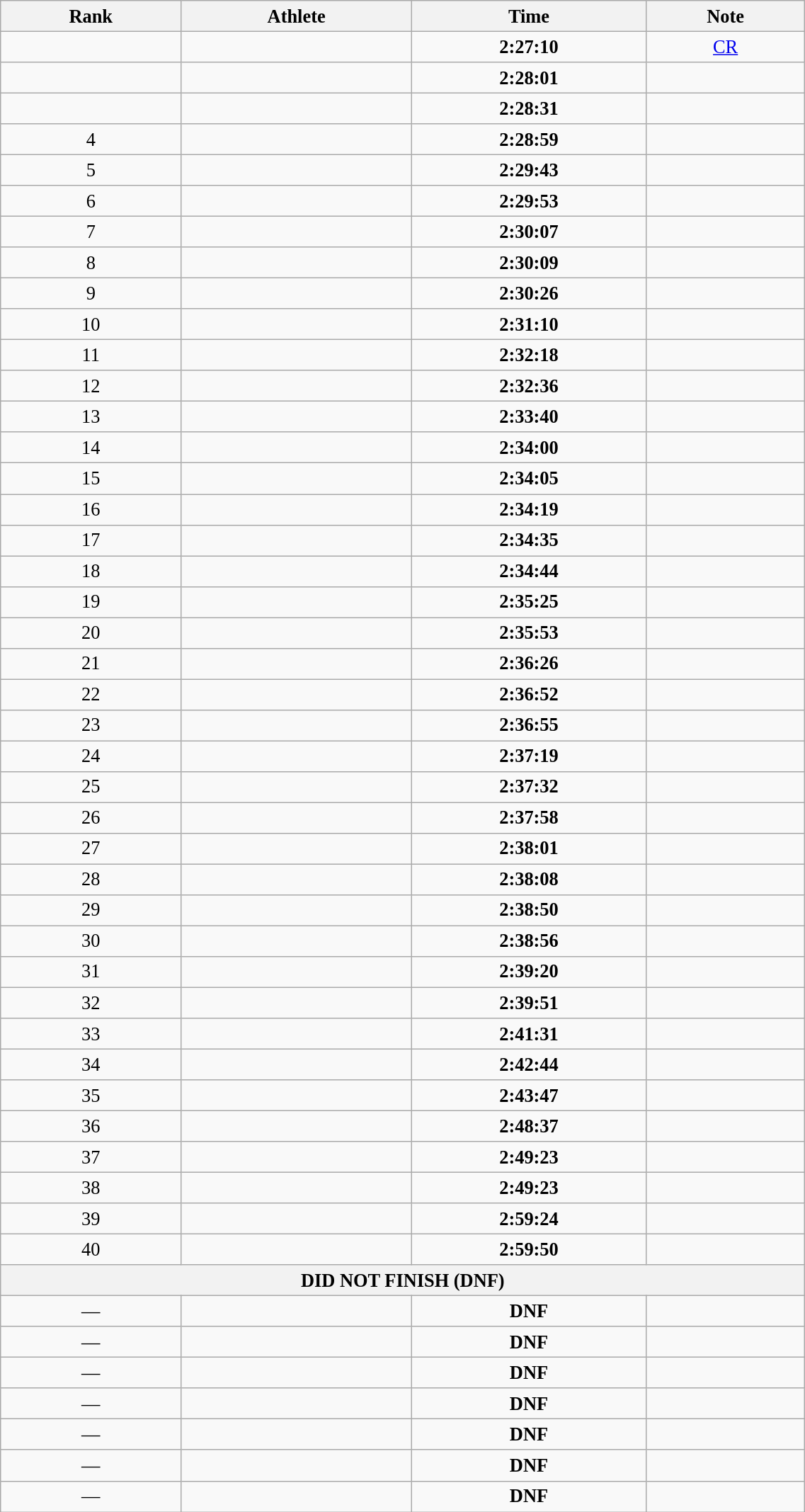<table class="wikitable" style=" text-align:center; font-size:110%;" width="60%">
<tr>
<th>Rank</th>
<th>Athlete</th>
<th>Time</th>
<th>Note</th>
</tr>
<tr>
<td></td>
<td align=left></td>
<td><strong>2:27:10</strong></td>
<td><a href='#'>CR</a></td>
</tr>
<tr>
<td></td>
<td align=left></td>
<td><strong>2:28:01</strong></td>
<td></td>
</tr>
<tr>
<td></td>
<td align=left></td>
<td><strong>2:28:31</strong></td>
<td></td>
</tr>
<tr>
<td>4</td>
<td align=left></td>
<td><strong>2:28:59</strong></td>
<td></td>
</tr>
<tr>
<td>5</td>
<td align=left></td>
<td><strong>2:29:43</strong></td>
<td></td>
</tr>
<tr>
<td>6</td>
<td align=left></td>
<td><strong>2:29:53</strong></td>
<td></td>
</tr>
<tr>
<td>7</td>
<td align=left></td>
<td><strong>2:30:07</strong></td>
<td></td>
</tr>
<tr>
<td>8</td>
<td align=left></td>
<td><strong>2:30:09</strong></td>
<td></td>
</tr>
<tr>
<td>9</td>
<td align=left></td>
<td><strong>2:30:26</strong></td>
<td></td>
</tr>
<tr>
<td>10</td>
<td align=left></td>
<td><strong>2:31:10</strong></td>
<td></td>
</tr>
<tr>
<td>11</td>
<td align=left></td>
<td><strong>2:32:18</strong></td>
<td></td>
</tr>
<tr>
<td>12</td>
<td align=left></td>
<td><strong>2:32:36</strong></td>
<td></td>
</tr>
<tr>
<td>13</td>
<td align=left></td>
<td><strong>2:33:40</strong></td>
<td></td>
</tr>
<tr>
<td>14</td>
<td align=left></td>
<td><strong>2:34:00</strong></td>
<td></td>
</tr>
<tr>
<td>15</td>
<td align=left></td>
<td><strong>2:34:05</strong></td>
<td></td>
</tr>
<tr>
<td>16</td>
<td align=left></td>
<td><strong>2:34:19</strong></td>
<td></td>
</tr>
<tr>
<td>17</td>
<td align=left></td>
<td><strong>2:34:35</strong></td>
<td></td>
</tr>
<tr>
<td>18</td>
<td align=left></td>
<td><strong>2:34:44</strong></td>
<td></td>
</tr>
<tr>
<td>19</td>
<td align=left></td>
<td><strong>2:35:25</strong></td>
<td></td>
</tr>
<tr>
<td>20</td>
<td align=left></td>
<td><strong>2:35:53</strong></td>
<td></td>
</tr>
<tr>
<td>21</td>
<td align=left></td>
<td><strong>2:36:26</strong></td>
<td></td>
</tr>
<tr>
<td>22</td>
<td align=left></td>
<td><strong>2:36:52</strong></td>
<td></td>
</tr>
<tr>
<td>23</td>
<td align=left></td>
<td><strong>2:36:55</strong></td>
<td></td>
</tr>
<tr>
<td>24</td>
<td align=left></td>
<td><strong>2:37:19</strong></td>
<td></td>
</tr>
<tr>
<td>25</td>
<td align=left></td>
<td><strong>2:37:32</strong></td>
<td></td>
</tr>
<tr>
<td>26</td>
<td align=left></td>
<td><strong>2:37:58</strong></td>
<td></td>
</tr>
<tr>
<td>27</td>
<td align=left></td>
<td><strong>2:38:01</strong></td>
<td></td>
</tr>
<tr>
<td>28</td>
<td align=left></td>
<td><strong>2:38:08</strong></td>
<td></td>
</tr>
<tr>
<td>29</td>
<td align=left></td>
<td><strong>2:38:50</strong></td>
<td></td>
</tr>
<tr>
<td>30</td>
<td align=left></td>
<td><strong>2:38:56</strong></td>
<td></td>
</tr>
<tr>
<td>31</td>
<td align=left></td>
<td><strong>2:39:20</strong></td>
<td></td>
</tr>
<tr>
<td>32</td>
<td align=left></td>
<td><strong>2:39:51</strong></td>
<td></td>
</tr>
<tr>
<td>33</td>
<td align=left></td>
<td><strong>2:41:31</strong></td>
<td></td>
</tr>
<tr>
<td>34</td>
<td align=left></td>
<td><strong>2:42:44</strong></td>
<td></td>
</tr>
<tr>
<td>35</td>
<td align=left></td>
<td><strong>2:43:47</strong></td>
<td></td>
</tr>
<tr>
<td>36</td>
<td align=left></td>
<td><strong>2:48:37</strong></td>
<td></td>
</tr>
<tr>
<td>37</td>
<td align=left></td>
<td><strong>2:49:23</strong></td>
<td></td>
</tr>
<tr>
<td>38</td>
<td align=left></td>
<td><strong>2:49:23</strong></td>
<td></td>
</tr>
<tr>
<td>39</td>
<td align=left></td>
<td><strong>2:59:24</strong></td>
<td></td>
</tr>
<tr>
<td>40</td>
<td align=left></td>
<td><strong>2:59:50</strong></td>
<td></td>
</tr>
<tr>
<th colspan="4">DID NOT FINISH (DNF)</th>
</tr>
<tr>
<td>—</td>
<td align=left></td>
<td><strong>DNF</strong></td>
<td></td>
</tr>
<tr>
<td>—</td>
<td align=left></td>
<td><strong>DNF</strong></td>
<td></td>
</tr>
<tr>
<td>—</td>
<td align=left></td>
<td><strong>DNF</strong></td>
<td></td>
</tr>
<tr>
<td>—</td>
<td align=left></td>
<td><strong>DNF</strong></td>
<td></td>
</tr>
<tr>
<td>—</td>
<td align=left></td>
<td><strong>DNF</strong></td>
<td></td>
</tr>
<tr>
<td>—</td>
<td align=left></td>
<td><strong>DNF</strong></td>
<td></td>
</tr>
<tr>
<td>—</td>
<td align=left></td>
<td><strong>DNF</strong></td>
<td></td>
</tr>
</table>
